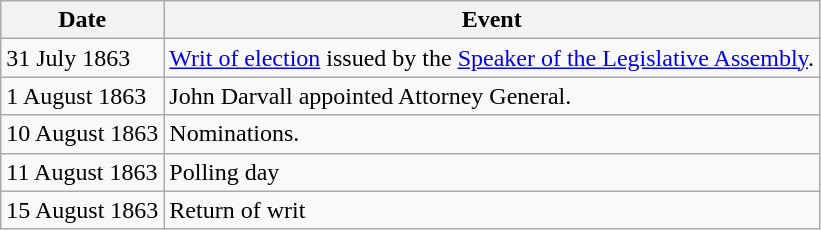<table class="wikitable">
<tr>
<th>Date</th>
<th>Event</th>
</tr>
<tr>
<td>31 July 1863</td>
<td><a href='#'>Writ of election</a> issued by the <a href='#'>Speaker of the Legislative Assembly</a>.</td>
</tr>
<tr>
<td>1 August 1863</td>
<td>John Darvall appointed Attorney General.</td>
</tr>
<tr>
<td>10 August 1863</td>
<td>Nominations.</td>
</tr>
<tr>
<td>11 August 1863</td>
<td>Polling day</td>
</tr>
<tr>
<td>15 August 1863</td>
<td>Return of writ</td>
</tr>
</table>
